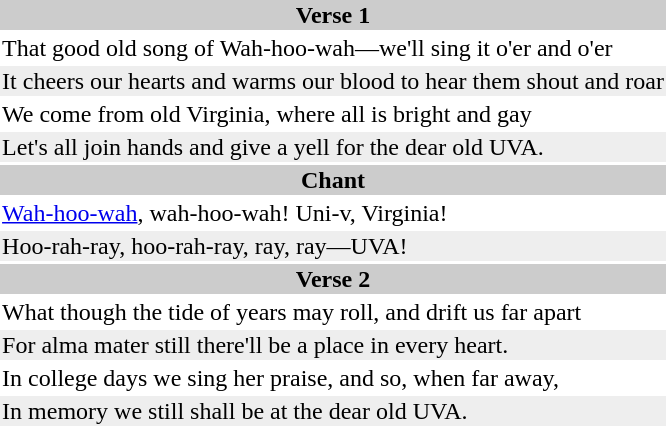<table class="toccolours" align="center">
<tr>
<th bgcolor=#cccccc>Verse 1</th>
</tr>
<tr>
<td>That good old song of Wah-hoo-wah—we'll sing it o'er and o'er<br></td>
</tr>
<tr>
<td bgcolor=#eeeeee>It cheers our hearts and warms our blood to hear them shout and roar<br></td>
</tr>
<tr>
<td>We come from old Virginia, where all is bright and gay<br></td>
</tr>
<tr>
<td bgcolor=#eeeeee>Let's all join hands and give a yell for the dear old UVA.<br></td>
</tr>
<tr>
<th bgcolor=#cccccc>Chant</th>
</tr>
<tr>
<td><a href='#'>Wah-hoo-wah</a>, wah-hoo-wah!  Uni-v, Virginia!<br></td>
</tr>
<tr>
<td bgcolor=#eeeeee>Hoo-rah-ray, hoo-rah-ray, ray, ray—UVA!</td>
</tr>
<tr>
<th bgcolor=#cccccc>Verse 2</th>
</tr>
<tr>
<td>What though the tide of years may roll, and drift us far apart<br></td>
</tr>
<tr>
<td bgcolor=#eeeeee>For alma mater still there'll be a place in every heart.<br></td>
</tr>
<tr>
<td>In college days we sing her praise, and so, when far away,<br></td>
</tr>
<tr>
<td bgcolor=#eeeeee>In memory we still shall be at the dear old UVA.<br></td>
</tr>
</table>
